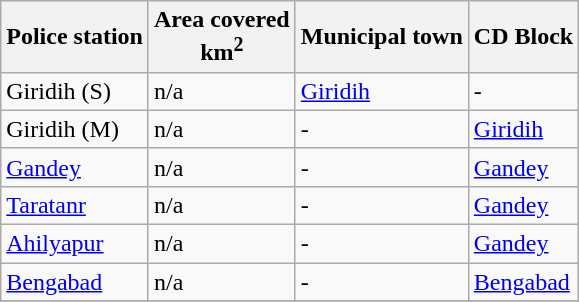<table class="wikitable sortable">
<tr>
<th>Police station</th>
<th>Area covered<br>km<sup>2</sup></th>
<th>Municipal town</th>
<th>CD Block</th>
</tr>
<tr>
<td>Giridih (S)</td>
<td>n/a</td>
<td><a href='#'>Giridih</a></td>
<td>-</td>
</tr>
<tr>
<td>Giridih (M)</td>
<td>n/a</td>
<td>-</td>
<td><a href='#'>Giridih</a></td>
</tr>
<tr>
<td><a href='#'>Gandey</a></td>
<td>n/a</td>
<td>-</td>
<td><a href='#'>Gandey</a></td>
</tr>
<tr>
<td><a href='#'>Taratanr</a></td>
<td>n/a</td>
<td>-</td>
<td><a href='#'>Gandey</a></td>
</tr>
<tr>
<td><a href='#'>Ahilyapur</a></td>
<td>n/a</td>
<td>-</td>
<td><a href='#'>Gandey</a></td>
</tr>
<tr>
<td><a href='#'>Bengabad</a></td>
<td>n/a</td>
<td>-</td>
<td><a href='#'>Bengabad</a></td>
</tr>
<tr>
</tr>
</table>
